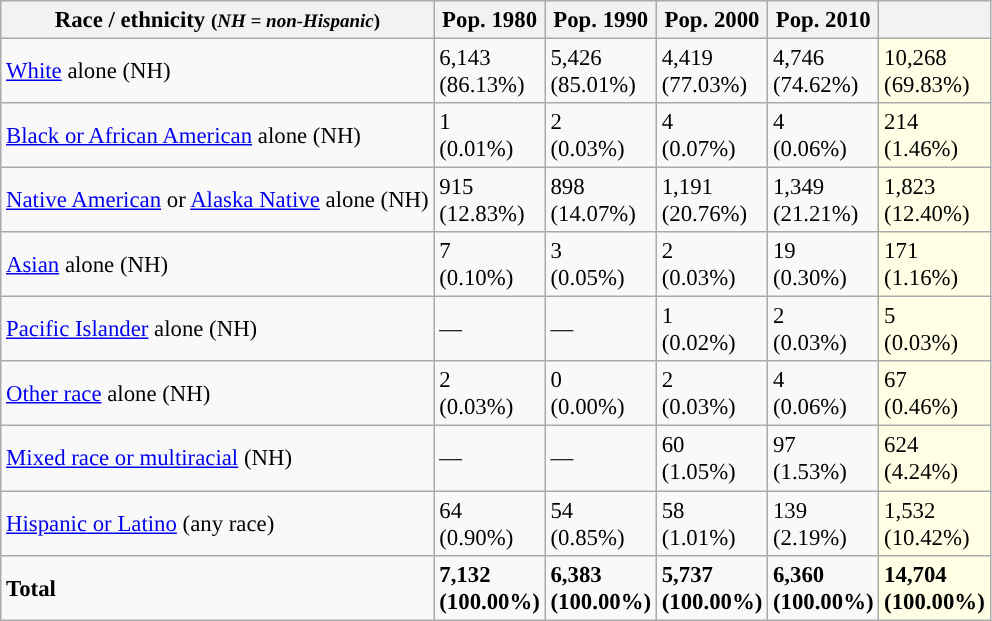<table class="wikitable sortable collapsible" style="font-size: 95%;">
<tr>
<th>Race / ethnicity <small>(<em>NH = non-Hispanic</em>)</small></th>
<th>Pop. 1980</th>
<th>Pop. 1990</th>
<th>Pop. 2000</th>
<th>Pop. 2010</th>
<th></th>
</tr>
<tr>
<td><a href='#'>White</a> alone (NH)</td>
<td>6,143<br>(86.13%)</td>
<td>5,426<br>(85.01%)</td>
<td>4,419<br>(77.03%)</td>
<td>4,746<br>(74.62%)</td>
<td style='background: #ffffe6;'>10,268<br>(69.83%)</td>
</tr>
<tr>
<td><a href='#'>Black or African American</a> alone (NH)</td>
<td>1<br>(0.01%)</td>
<td>2<br>(0.03%)</td>
<td>4<br>(0.07%)</td>
<td>4<br>(0.06%)</td>
<td style='background: #ffffe6;'>214<br>(1.46%)</td>
</tr>
<tr>
<td><a href='#'>Native American</a> or <a href='#'>Alaska Native</a> alone (NH)</td>
<td>915<br>(12.83%)</td>
<td>898<br>(14.07%)</td>
<td>1,191<br>(20.76%)</td>
<td>1,349<br>(21.21%)</td>
<td style='background: #ffffe6;'>1,823<br>(12.40%)</td>
</tr>
<tr>
<td><a href='#'>Asian</a> alone (NH)</td>
<td>7<br>(0.10%)</td>
<td>3<br>(0.05%)</td>
<td>2<br>(0.03%)</td>
<td>19<br>(0.30%)</td>
<td style='background: #ffffe6;'>171<br>(1.16%)</td>
</tr>
<tr>
<td><a href='#'>Pacific Islander</a> alone (NH)</td>
<td>—</td>
<td>—</td>
<td>1<br>(0.02%)</td>
<td>2<br>(0.03%)</td>
<td style='background: #ffffe6;'>5<br>(0.03%)</td>
</tr>
<tr>
<td><a href='#'>Other race</a> alone (NH)</td>
<td>2<br>(0.03%)</td>
<td>0<br>(0.00%)</td>
<td>2<br>(0.03%)</td>
<td>4<br>(0.06%)</td>
<td style='background: #ffffe6;'>67<br>(0.46%)</td>
</tr>
<tr>
<td><a href='#'>Mixed race or multiracial</a> (NH)</td>
<td>—</td>
<td>—</td>
<td>60<br>(1.05%)</td>
<td>97<br>(1.53%)</td>
<td style='background: #ffffe6;'>624<br>(4.24%)</td>
</tr>
<tr>
<td><a href='#'>Hispanic or Latino</a> (any race)</td>
<td>64<br>(0.90%)</td>
<td>54<br>(0.85%)</td>
<td>58<br>(1.01%)</td>
<td>139<br>(2.19%)</td>
<td style='background: #ffffe6;'>1,532<br>(10.42%)</td>
</tr>
<tr>
<td><strong>Total</strong></td>
<td><strong>7,132<br>(100.00%)</strong></td>
<td><strong>6,383<br>(100.00%)</strong></td>
<td><strong>5,737<br>(100.00%)</strong></td>
<td><strong>6,360<br>(100.00%)</strong></td>
<td style='background: #ffffe6;'><strong>14,704<br>(100.00%)</strong></td>
</tr>
</table>
